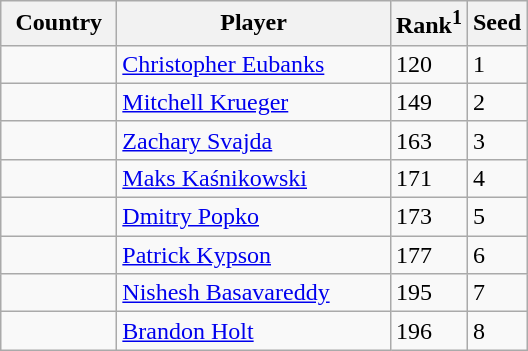<table class="sortable wikitable">
<tr>
<th width="70">Country</th>
<th width="175">Player</th>
<th>Rank<sup>1</sup></th>
<th>Seed</th>
</tr>
<tr>
<td></td>
<td><a href='#'>Christopher Eubanks</a></td>
<td>120</td>
<td>1</td>
</tr>
<tr>
<td></td>
<td><a href='#'>Mitchell Krueger</a></td>
<td>149</td>
<td>2</td>
</tr>
<tr>
<td></td>
<td><a href='#'>Zachary Svajda</a></td>
<td>163</td>
<td>3</td>
</tr>
<tr>
<td></td>
<td><a href='#'>Maks Kaśnikowski</a></td>
<td>171</td>
<td>4</td>
</tr>
<tr>
<td></td>
<td><a href='#'>Dmitry Popko</a></td>
<td>173</td>
<td>5</td>
</tr>
<tr>
<td></td>
<td><a href='#'>Patrick Kypson</a></td>
<td>177</td>
<td>6</td>
</tr>
<tr>
<td></td>
<td><a href='#'>Nishesh Basavareddy</a></td>
<td>195</td>
<td>7</td>
</tr>
<tr>
<td></td>
<td><a href='#'>Brandon Holt</a></td>
<td>196</td>
<td>8</td>
</tr>
</table>
